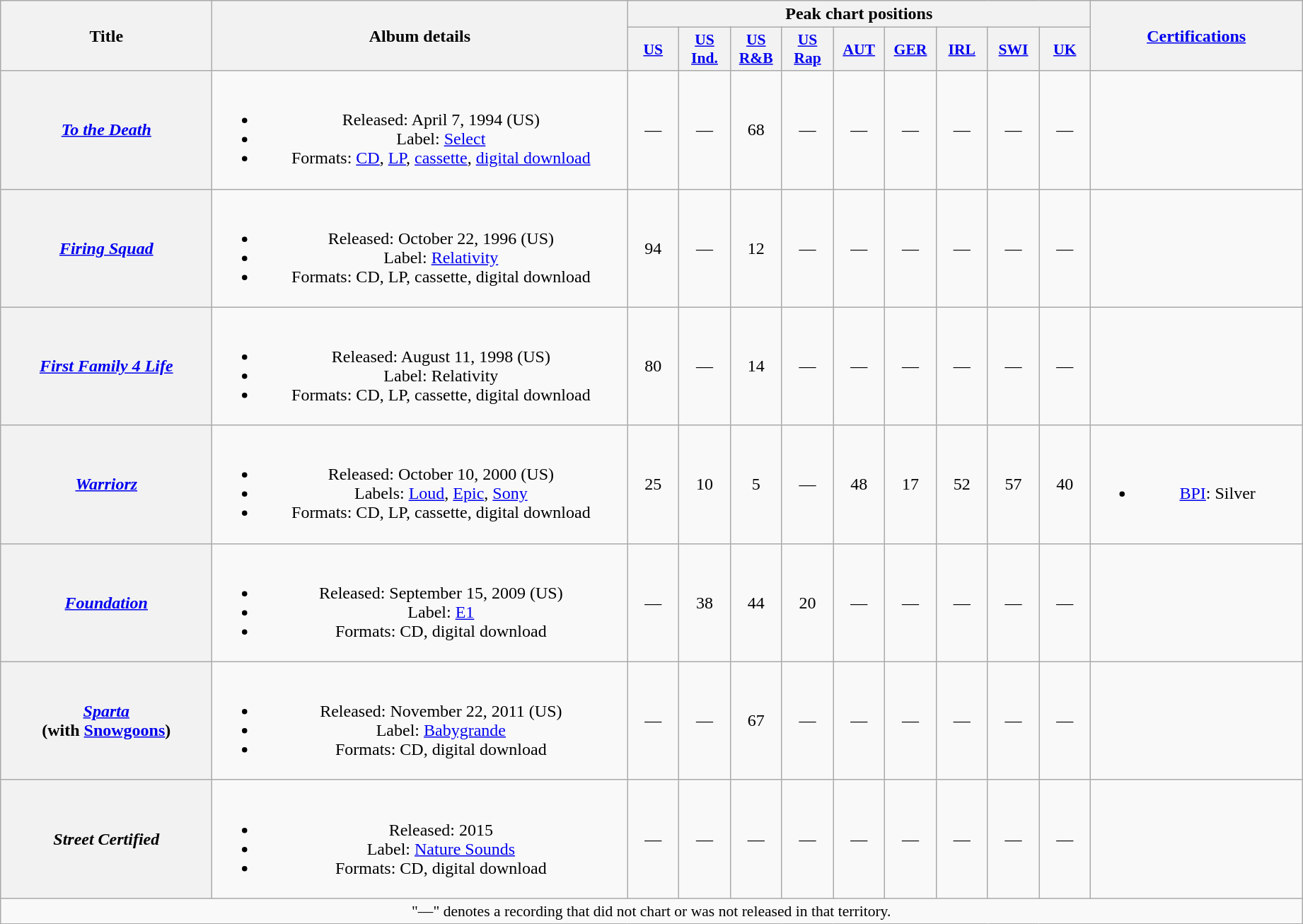<table class="wikitable plainrowheaders" style="text-align:center;" border="1">
<tr>
<th scope="col" rowspan="2" style="width:12em;">Title</th>
<th scope="col" rowspan="2" style="width:24em;">Album details</th>
<th scope="col" colspan="9">Peak chart positions</th>
<th scope="col" rowspan="2" style="width:12em;"><a href='#'>Certifications</a></th>
</tr>
<tr>
<th scope="col" style="width:2.9em;font-size:90%;"><a href='#'>US</a><br></th>
<th scope="col" style="width:2.9em;font-size:90%;"><a href='#'>US<br>Ind.</a><br></th>
<th scope="col" style="width:2.9em;font-size:90%;"><a href='#'>US<br>R&B</a><br></th>
<th scope="col" style="width:2.9em;font-size:90%;"><a href='#'>US<br>Rap</a><br></th>
<th scope="col" style="width:2.9em;font-size:90%;"><a href='#'>AUT</a><br></th>
<th scope="col" style="width:2.9em;font-size:90%;"><a href='#'>GER</a><br></th>
<th scope="col" style="width:2.9em;font-size:90%;"><a href='#'>IRL</a><br></th>
<th scope="col" style="width:2.9em;font-size:90%;"><a href='#'>SWI</a><br></th>
<th scope="col" style="width:2.9em;font-size:90%;"><a href='#'>UK</a><br></th>
</tr>
<tr>
<th scope="row"><em><a href='#'>To the Death</a></em></th>
<td><br><ul><li>Released: April 7, 1994 <span>(US)</span></li><li>Label: <a href='#'>Select</a></li><li>Formats: <a href='#'>CD</a>, <a href='#'>LP</a>, <a href='#'>cassette</a>, <a href='#'>digital download</a></li></ul></td>
<td>—</td>
<td>—</td>
<td>68</td>
<td>—</td>
<td>—</td>
<td>—</td>
<td>—</td>
<td>—</td>
<td>—</td>
<td></td>
</tr>
<tr>
<th scope="row"><em><a href='#'>Firing Squad</a></em></th>
<td><br><ul><li>Released: October 22, 1996 <span>(US)</span></li><li>Label: <a href='#'>Relativity</a></li><li>Formats: CD, LP, cassette, digital download</li></ul></td>
<td>94</td>
<td>—</td>
<td>12</td>
<td>—</td>
<td>—</td>
<td>—</td>
<td>—</td>
<td>—</td>
<td>—</td>
<td></td>
</tr>
<tr>
<th scope="row"><em><a href='#'>First Family 4 Life</a></em></th>
<td><br><ul><li>Released: August 11, 1998 <span>(US)</span></li><li>Label: Relativity</li><li>Formats: CD, LP, cassette, digital download</li></ul></td>
<td>80</td>
<td>—</td>
<td>14</td>
<td>—</td>
<td>—</td>
<td>—</td>
<td>—</td>
<td>—</td>
<td>—</td>
<td></td>
</tr>
<tr>
<th scope="row"><em><a href='#'>Warriorz</a></em></th>
<td><br><ul><li>Released: October 10, 2000 <span>(US)</span></li><li>Labels: <a href='#'>Loud</a>, <a href='#'>Epic</a>, <a href='#'>Sony</a></li><li>Formats: CD, LP, cassette, digital download</li></ul></td>
<td>25</td>
<td>10</td>
<td>5</td>
<td>—</td>
<td>48</td>
<td>17</td>
<td>52</td>
<td>57</td>
<td>40</td>
<td><br><ul><li><a href='#'>BPI</a>: Silver</li></ul></td>
</tr>
<tr>
<th scope="row"><em><a href='#'>Foundation</a></em></th>
<td><br><ul><li>Released: September 15, 2009 <span>(US)</span></li><li>Label: <a href='#'>E1</a></li><li>Formats: CD, digital download</li></ul></td>
<td>—</td>
<td>38</td>
<td>44</td>
<td>20</td>
<td>—</td>
<td>—</td>
<td>—</td>
<td>—</td>
<td>—</td>
<td></td>
</tr>
<tr>
<th scope="row"><em><a href='#'>Sparta</a></em><br><span>(with <a href='#'>Snowgoons</a>)</span></th>
<td><br><ul><li>Released: November 22, 2011 <span>(US)</span></li><li>Label: <a href='#'>Babygrande</a></li><li>Formats: CD, digital download</li></ul></td>
<td>—</td>
<td>—</td>
<td>67</td>
<td>—</td>
<td>—</td>
<td>—</td>
<td>—</td>
<td>—</td>
<td>—</td>
<td></td>
</tr>
<tr>
<th scope="row"><em>Street Certified</em></th>
<td><br><ul><li>Released: 2015</li><li>Label: <a href='#'>Nature Sounds</a></li><li>Formats: CD, digital download</li></ul></td>
<td>—</td>
<td>—</td>
<td>—</td>
<td>—</td>
<td>—</td>
<td>—</td>
<td>—</td>
<td>—</td>
<td>—</td>
</tr>
<tr>
<td colspan="14" style="font-size:90%">"—" denotes a recording that did not chart or was not released in that territory.</td>
</tr>
</table>
